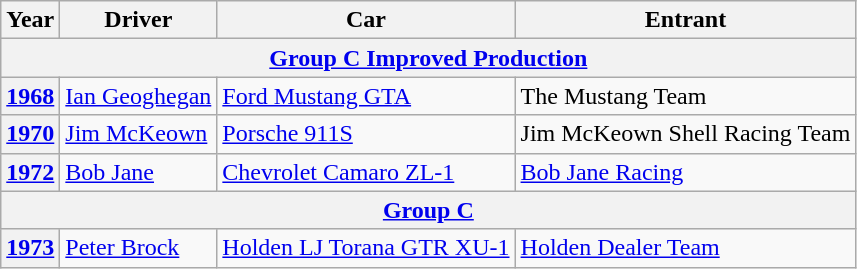<table class="wikitable">
<tr style="font-weight:bold">
<th>Year</th>
<th>Driver</th>
<th>Car</th>
<th>Entrant</th>
</tr>
<tr>
<th colspan=4><a href='#'>Group C Improved Production</a></th>
</tr>
<tr>
<th><a href='#'>1968</a></th>
<td> <a href='#'>Ian Geoghegan</a></td>
<td><a href='#'>Ford Mustang GTA</a></td>
<td>The Mustang Team</td>
</tr>
<tr>
<th><a href='#'>1970</a></th>
<td> <a href='#'>Jim McKeown</a></td>
<td><a href='#'>Porsche 911S</a></td>
<td>Jim McKeown Shell Racing Team</td>
</tr>
<tr>
<th><a href='#'>1972</a></th>
<td> <a href='#'>Bob Jane</a></td>
<td><a href='#'>Chevrolet Camaro ZL-1</a></td>
<td><a href='#'>Bob Jane Racing</a></td>
</tr>
<tr>
<th colspan=4><a href='#'>Group C</a></th>
</tr>
<tr>
<th><a href='#'>1973</a></th>
<td> <a href='#'>Peter Brock</a></td>
<td><a href='#'>Holden LJ Torana GTR XU-1</a></td>
<td><a href='#'>Holden Dealer Team</a></td>
</tr>
</table>
